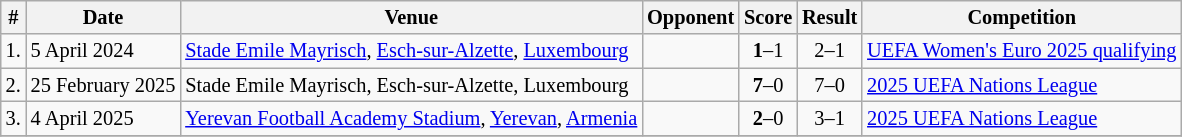<table class="wikitable" style="font-size:85%;">
<tr>
<th>#</th>
<th>Date</th>
<th>Venue</th>
<th>Opponent</th>
<th>Score</th>
<th>Result</th>
<th>Competition</th>
</tr>
<tr>
<td>1.</td>
<td>5 April 2024</td>
<td><a href='#'>Stade Emile Mayrisch</a>, <a href='#'>Esch-sur-Alzette</a>, <a href='#'>Luxembourg</a></td>
<td></td>
<td align=center><strong>1</strong>–1</td>
<td align=center>2–1</td>
<td><a href='#'>UEFA Women's Euro 2025 qualifying</a></td>
</tr>
<tr>
<td>2.</td>
<td>25 February 2025</td>
<td>Stade Emile Mayrisch, Esch-sur-Alzette, Luxembourg</td>
<td></td>
<td align=center><strong>7</strong>–0</td>
<td align=center>7–0</td>
<td><a href='#'>2025 UEFA Nations League</a></td>
</tr>
<tr>
<td>3.</td>
<td>4 April 2025</td>
<td><a href='#'>Yerevan Football Academy Stadium</a>, <a href='#'>Yerevan</a>, <a href='#'>Armenia</a></td>
<td></td>
<td align=center><strong>2</strong>–0</td>
<td align=center>3–1</td>
<td><a href='#'>2025 UEFA Nations League</a></td>
</tr>
<tr>
</tr>
</table>
